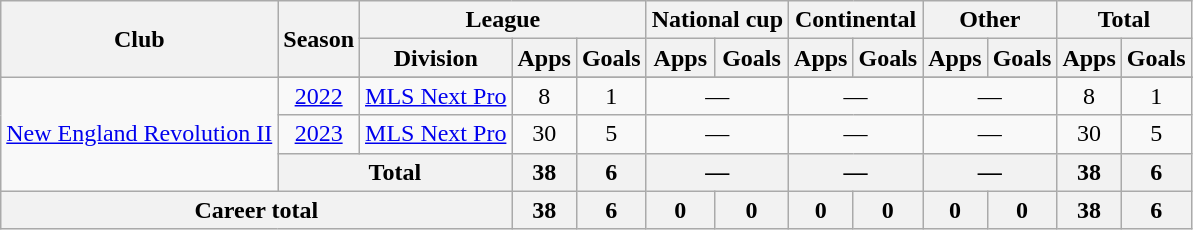<table class=wikitable style=text-align:center>
<tr>
<th rowspan=2>Club</th>
<th rowspan=2>Season</th>
<th colspan=3>League</th>
<th colspan=2>National cup</th>
<th colspan=2>Continental</th>
<th colspan=2>Other</th>
<th colspan=2>Total</th>
</tr>
<tr>
<th>Division</th>
<th>Apps</th>
<th>Goals</th>
<th>Apps</th>
<th>Goals</th>
<th>Apps</th>
<th>Goals</th>
<th>Apps</th>
<th>Goals</th>
<th>Apps</th>
<th>Goals</th>
</tr>
<tr>
<td rowspan=4><a href='#'>New England Revolution II</a></td>
</tr>
<tr>
<td><a href='#'>2022</a></td>
<td><a href='#'>MLS Next Pro</a></td>
<td>8</td>
<td>1</td>
<td colspan=2>—</td>
<td colspan=2>—</td>
<td colspan=2>—</td>
<td>8</td>
<td>1</td>
</tr>
<tr>
<td><a href='#'>2023</a></td>
<td><a href='#'>MLS Next Pro</a></td>
<td>30</td>
<td>5</td>
<td colspan=2>—</td>
<td colspan=2>—</td>
<td colspan=2>—</td>
<td>30</td>
<td>5</td>
</tr>
<tr>
<th colspan=2>Total</th>
<th>38</th>
<th>6</th>
<th colspan=2>—</th>
<th colspan=2>—</th>
<th colspan=2>—</th>
<th>38</th>
<th>6</th>
</tr>
<tr>
<th colspan=3>Career total</th>
<th>38</th>
<th>6</th>
<th>0</th>
<th>0</th>
<th>0</th>
<th>0</th>
<th>0</th>
<th>0</th>
<th>38</th>
<th>6</th>
</tr>
</table>
